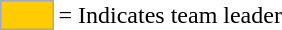<table>
<tr>
<td style="background:#fc0; border:1px solid #aaa; width:2em;"></td>
<td>= Indicates team leader</td>
</tr>
</table>
